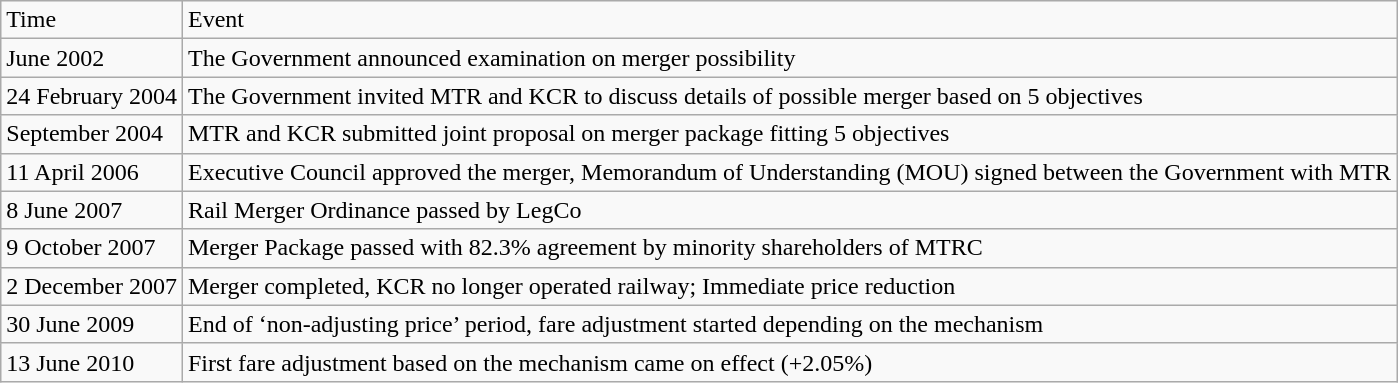<table class="wikitable">
<tr>
<td>Time</td>
<td>Event</td>
</tr>
<tr>
<td>June 2002</td>
<td>The Government  announced examination on merger possibility</td>
</tr>
<tr>
<td>24 February  2004</td>
<td>The Government  invited MTR and KCR to discuss details of possible merger based on 5  objectives</td>
</tr>
<tr>
<td>September 2004</td>
<td>MTR and KCR  submitted joint proposal on merger package fitting 5 objectives</td>
</tr>
<tr>
<td>11 April 2006</td>
<td>Executive  Council approved the merger, Memorandum of Understanding (MOU) signed between  the Government with MTR </td>
</tr>
<tr>
<td>8 June 2007</td>
<td>Rail Merger Ordinance  passed by LegCo</td>
</tr>
<tr>
<td>9 October 2007</td>
<td>Merger Package  passed with 82.3%  agreement by minority shareholders of MTRC </td>
</tr>
<tr>
<td>2 December  2007</td>
<td>Merger  completed, KCR no longer operated railway; Immediate price reduction</td>
</tr>
<tr>
<td>30 June 2009</td>
<td>End of  ‘non-adjusting price’ period, fare adjustment started depending on the  mechanism</td>
</tr>
<tr>
<td>13 June 2010</td>
<td>First fare  adjustment based on the mechanism came on effect (+2.05%) </td>
</tr>
</table>
